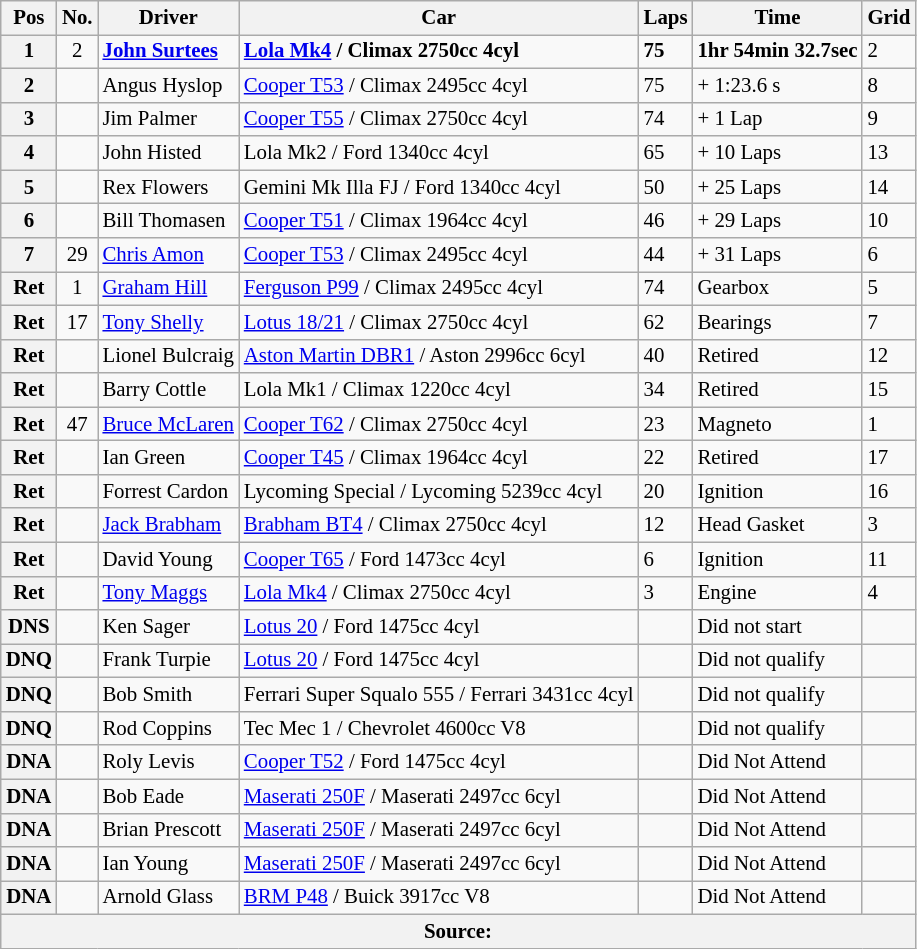<table class="wikitable" style="font-size: 87%;">
<tr>
<th>Pos</th>
<th>No.</th>
<th>Driver</th>
<th>Car</th>
<th>Laps</th>
<th>Time</th>
<th>Grid</th>
</tr>
<tr>
<th><strong>1</strong></th>
<td align=center>2</td>
<td><strong> <a href='#'>John Surtees</a></strong></td>
<td><strong><a href='#'>Lola Mk4</a> / Climax 2750cc 4cyl</strong></td>
<td><strong>75</strong></td>
<td><strong>1hr 54min 32.7sec</strong></td>
<td>2</td>
</tr>
<tr>
<th>2</th>
<td align=center></td>
<td> Angus Hyslop</td>
<td><a href='#'>Cooper T53</a> / Climax 2495cc 4cyl</td>
<td>75</td>
<td>+ 1:23.6 s</td>
<td>8</td>
</tr>
<tr>
<th>3</th>
<td align=center></td>
<td> Jim Palmer</td>
<td><a href='#'>Cooper T55</a> / Climax 2750cc 4cyl</td>
<td>74</td>
<td>+ 1 Lap</td>
<td>9</td>
</tr>
<tr>
<th>4</th>
<td align=center></td>
<td> John Histed</td>
<td>Lola Mk2 / Ford 1340cc 4cyl</td>
<td>65</td>
<td>+ 10 Laps</td>
<td>13</td>
</tr>
<tr>
<th>5</th>
<td align=center></td>
<td> Rex Flowers</td>
<td>Gemini Mk Illa FJ / Ford 1340cc 4cyl</td>
<td>50</td>
<td>+ 25 Laps</td>
<td>14</td>
</tr>
<tr>
<th>6</th>
<td align=center></td>
<td> Bill Thomasen</td>
<td><a href='#'>Cooper T51</a> / Climax 1964cc 4cyl</td>
<td>46</td>
<td>+ 29 Laps</td>
<td>10</td>
</tr>
<tr>
<th>7</th>
<td align=center>29</td>
<td> <a href='#'>Chris Amon</a></td>
<td><a href='#'>Cooper T53</a> / Climax 2495cc 4cyl</td>
<td>44</td>
<td>+ 31 Laps</td>
<td>6</td>
</tr>
<tr>
<th>Ret</th>
<td align=center>1</td>
<td> <a href='#'>Graham Hill</a></td>
<td><a href='#'>Ferguson P99</a> / Climax 2495cc 4cyl</td>
<td>74</td>
<td>Gearbox</td>
<td>5</td>
</tr>
<tr>
<th>Ret</th>
<td align=center>17</td>
<td> <a href='#'>Tony Shelly</a></td>
<td><a href='#'>Lotus 18/21</a> / Climax 2750cc 4cyl</td>
<td>62</td>
<td>Bearings</td>
<td>7</td>
</tr>
<tr>
<th>Ret</th>
<td align=center></td>
<td> Lionel Bulcraig</td>
<td><a href='#'>Aston Martin DBR1</a> / Aston 2996cc 6cyl</td>
<td>40</td>
<td>Retired</td>
<td>12</td>
</tr>
<tr>
<th>Ret</th>
<td align=center></td>
<td> Barry Cottle</td>
<td>Lola Mk1 / Climax 1220cc 4cyl</td>
<td>34</td>
<td>Retired</td>
<td>15</td>
</tr>
<tr>
<th>Ret</th>
<td align=center>47</td>
<td> <a href='#'>Bruce McLaren</a></td>
<td><a href='#'>Cooper T62</a> / Climax 2750cc 4cyl</td>
<td>23</td>
<td>Magneto</td>
<td>1</td>
</tr>
<tr>
<th>Ret</th>
<td align=center></td>
<td> Ian Green</td>
<td><a href='#'>Cooper T45</a> / Climax 1964cc 4cyl</td>
<td>22</td>
<td>Retired</td>
<td>17</td>
</tr>
<tr>
<th>Ret</th>
<td align=center></td>
<td> Forrest Cardon</td>
<td>Lycoming Special / Lycoming 5239cc 4cyl</td>
<td>20</td>
<td>Ignition</td>
<td>16</td>
</tr>
<tr>
<th>Ret</th>
<td align=center></td>
<td> <a href='#'>Jack Brabham</a></td>
<td><a href='#'>Brabham BT4</a> / Climax 2750cc 4cyl</td>
<td>12</td>
<td>Head Gasket</td>
<td>3</td>
</tr>
<tr>
<th>Ret</th>
<td align=center></td>
<td> David Young</td>
<td><a href='#'>Cooper T65</a> / Ford 1473cc 4cyl</td>
<td>6</td>
<td>Ignition</td>
<td>11</td>
</tr>
<tr>
<th>Ret</th>
<td align=center></td>
<td> <a href='#'>Tony Maggs</a></td>
<td><a href='#'>Lola Mk4</a> / Climax 2750cc 4cyl</td>
<td>3</td>
<td>Engine</td>
<td>4</td>
</tr>
<tr>
<th>DNS</th>
<td align=center></td>
<td> Ken Sager</td>
<td><a href='#'>Lotus 20</a> / Ford 1475cc 4cyl</td>
<td></td>
<td>Did not start</td>
<td></td>
</tr>
<tr>
<th>DNQ</th>
<td align=center></td>
<td> Frank Turpie</td>
<td><a href='#'>Lotus 20</a> / Ford 1475cc 4cyl</td>
<td></td>
<td>Did not qualify</td>
<td></td>
</tr>
<tr>
<th>DNQ</th>
<td align=center></td>
<td> Bob Smith</td>
<td>Ferrari Super Squalo 555 / Ferrari 3431cc 4cyl</td>
<td></td>
<td>Did not qualify</td>
<td></td>
</tr>
<tr>
<th>DNQ</th>
<td align=center></td>
<td> Rod Coppins</td>
<td>Tec Mec 1 / Chevrolet 4600cc V8</td>
<td></td>
<td>Did not qualify</td>
<td></td>
</tr>
<tr>
<th>DNA</th>
<td align=center></td>
<td> Roly Levis</td>
<td><a href='#'>Cooper T52</a> / Ford 1475cc 4cyl</td>
<td></td>
<td>Did Not Attend</td>
<td></td>
</tr>
<tr>
<th>DNA</th>
<td align=center></td>
<td> Bob Eade</td>
<td><a href='#'>Maserati 250F</a> / Maserati 2497cc 6cyl</td>
<td></td>
<td>Did Not Attend</td>
<td></td>
</tr>
<tr>
<th>DNA</th>
<td align=center></td>
<td> Brian Prescott</td>
<td><a href='#'>Maserati 250F</a> / Maserati 2497cc 6cyl</td>
<td></td>
<td>Did Not Attend</td>
<td></td>
</tr>
<tr>
<th>DNA</th>
<td align=center></td>
<td> Ian Young</td>
<td><a href='#'>Maserati 250F</a> / Maserati 2497cc 6cyl</td>
<td></td>
<td>Did Not Attend</td>
<td></td>
</tr>
<tr>
<th>DNA</th>
<td align=center></td>
<td> Arnold Glass</td>
<td><a href='#'>BRM P48</a> / Buick 3917cc V8</td>
<td></td>
<td>Did Not Attend</td>
<td></td>
</tr>
<tr>
<th colspan=7>Source:</th>
</tr>
</table>
